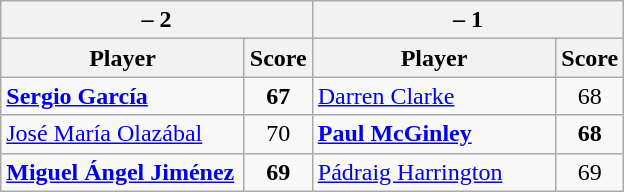<table class=wikitable>
<tr>
<th colspan=2> – 2</th>
<th colspan=2> – 1</th>
</tr>
<tr>
<th width=155>Player</th>
<th>Score</th>
<th width=155>Player</th>
<th>Score</th>
</tr>
<tr>
<td><strong><a href='#'>Sergio García</a></strong></td>
<td align=center><strong>67</strong></td>
<td><a href='#'>Darren Clarke</a></td>
<td align=center>68</td>
</tr>
<tr>
<td><a href='#'>José María Olazábal</a></td>
<td align=center>70</td>
<td><strong><a href='#'>Paul McGinley</a></strong></td>
<td align=center><strong>68</strong></td>
</tr>
<tr>
<td><strong><a href='#'>Miguel Ángel Jiménez</a></strong></td>
<td align=center><strong>69</strong></td>
<td><a href='#'>Pádraig Harrington</a></td>
<td align=center>69</td>
</tr>
</table>
